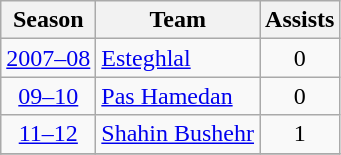<table class="wikitable" style="text-align: center;">
<tr>
<th>Season</th>
<th>Team</th>
<th>Assists</th>
</tr>
<tr>
<td><a href='#'>2007–08</a></td>
<td align="left"><a href='#'>Esteghlal</a></td>
<td>0</td>
</tr>
<tr>
<td><a href='#'>09–10</a></td>
<td align="left"><a href='#'>Pas Hamedan</a></td>
<td>0</td>
</tr>
<tr>
<td><a href='#'>11–12</a></td>
<td align="left"><a href='#'>Shahin Bushehr</a></td>
<td>1</td>
</tr>
<tr>
</tr>
</table>
